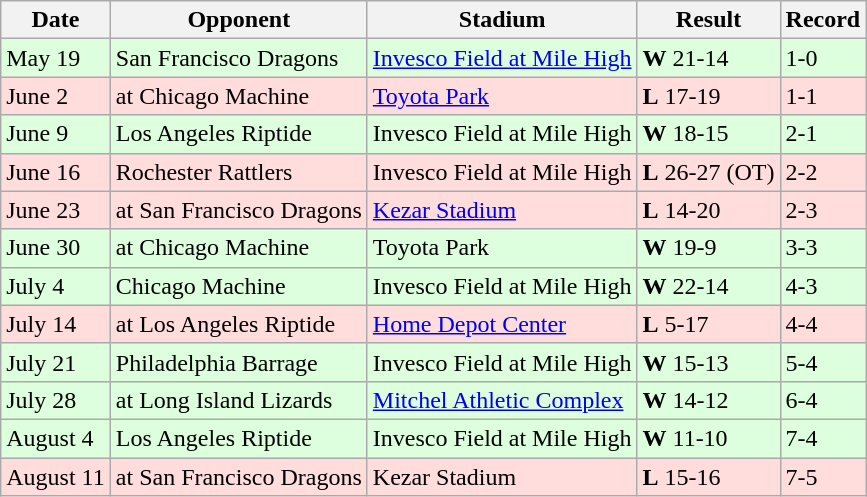<table class="wikitable">
<tr>
<th>Date</th>
<th>Opponent</th>
<th>Stadium</th>
<th>Result</th>
<th>Record</th>
</tr>
<tr bgcolor="DDFFDD">
<td>May 19</td>
<td>San Francisco Dragons</td>
<td><a href='#'>Invesco Field at Mile High</a></td>
<td><strong>W</strong> 21-14</td>
<td>1-0</td>
</tr>
<tr bgcolor="FFDDDD">
<td>June 2</td>
<td>at Chicago Machine</td>
<td><a href='#'>Toyota Park</a></td>
<td><strong>L</strong> 17-19</td>
<td>1-1</td>
</tr>
<tr bgcolor="DDFFDD">
<td>June 9</td>
<td>Los Angeles Riptide</td>
<td>Invesco Field at Mile High</td>
<td><strong>W</strong> 18-15</td>
<td>2-1</td>
</tr>
<tr bgcolor="FFDDDD">
<td>June 16</td>
<td>Rochester Rattlers</td>
<td>Invesco Field at Mile High</td>
<td><strong>L</strong> 26-27 (OT)</td>
<td>2-2</td>
</tr>
<tr bgcolor="FFDDDD">
<td>June 23</td>
<td>at San Francisco Dragons</td>
<td><a href='#'>Kezar Stadium</a></td>
<td><strong>L</strong> 14-20</td>
<td>2-3</td>
</tr>
<tr bgcolor="DDFFDD">
<td>June 30</td>
<td>at Chicago Machine</td>
<td>Toyota Park</td>
<td><strong>W</strong> 19-9</td>
<td>3-3</td>
</tr>
<tr bgcolor="DDFFDD">
<td>July 4</td>
<td>Chicago Machine</td>
<td>Invesco Field at Mile High</td>
<td><strong>W</strong> 22-14</td>
<td>4-3</td>
</tr>
<tr bgcolor="FFDDDD">
<td>July 14</td>
<td>at Los Angeles Riptide</td>
<td><a href='#'>Home Depot Center</a></td>
<td><strong>L</strong> 5-17</td>
<td>4-4</td>
</tr>
<tr bgcolor="DDFFDD">
<td>July 21</td>
<td>Philadelphia Barrage</td>
<td>Invesco Field at Mile High</td>
<td><strong>W</strong> 15-13</td>
<td>5-4</td>
</tr>
<tr bgcolor="DDFFDD">
<td>July 28</td>
<td>at Long Island Lizards</td>
<td><a href='#'>Mitchel Athletic Complex</a></td>
<td><strong>W</strong> 14-12</td>
<td>6-4</td>
</tr>
<tr bgcolor="DDFFDD">
<td>August 4</td>
<td>Los Angeles Riptide</td>
<td>Invesco Field at Mile High</td>
<td><strong>W</strong> 11-10</td>
<td>7-4</td>
</tr>
<tr bgcolor="FFDDDD">
<td>August 11</td>
<td>at San Francisco Dragons</td>
<td>Kezar Stadium</td>
<td><strong>L</strong> 15-16</td>
<td>7-5</td>
</tr>
</table>
